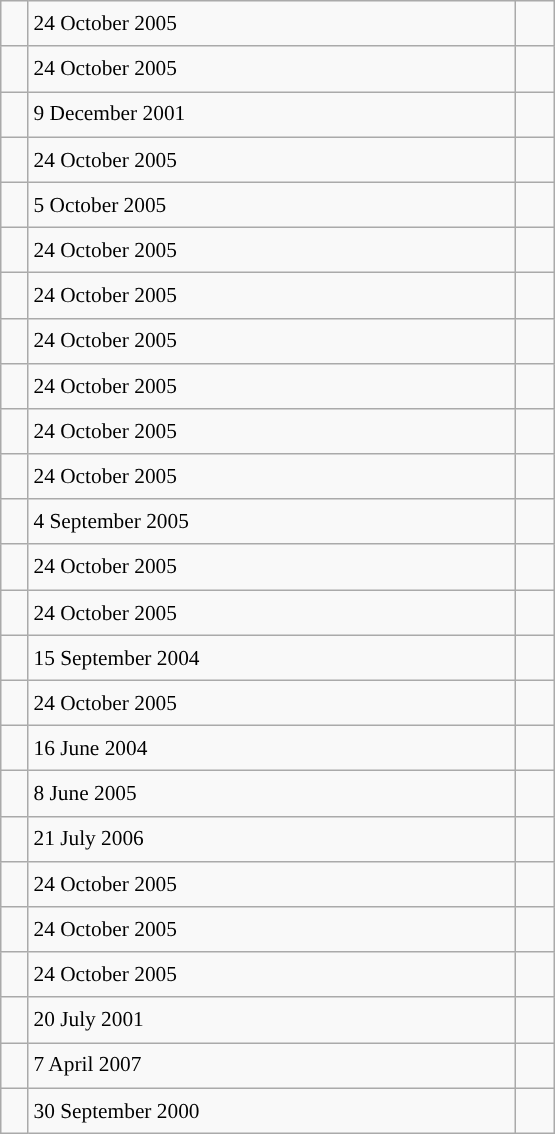<table class="wikitable" style="font-size: 89%; float: left; width: 26em; margin-right: 1em; line-height: 1.65em !important; height: 675px;">
<tr>
<td></td>
<td>24 October 2005</td>
<td></td>
</tr>
<tr>
<td></td>
<td>24 October 2005</td>
<td></td>
</tr>
<tr>
<td></td>
<td>9 December 2001</td>
<td></td>
</tr>
<tr>
<td></td>
<td>24 October 2005</td>
<td></td>
</tr>
<tr>
<td></td>
<td>5 October 2005</td>
<td></td>
</tr>
<tr>
<td></td>
<td>24 October 2005</td>
<td></td>
</tr>
<tr>
<td></td>
<td>24 October 2005</td>
<td></td>
</tr>
<tr>
<td></td>
<td>24 October 2005</td>
<td></td>
</tr>
<tr>
<td></td>
<td>24 October 2005</td>
<td></td>
</tr>
<tr>
<td></td>
<td>24 October 2005</td>
<td></td>
</tr>
<tr>
<td></td>
<td>24 October 2005</td>
<td></td>
</tr>
<tr>
<td></td>
<td>4 September 2005</td>
<td></td>
</tr>
<tr>
<td></td>
<td>24 October 2005</td>
<td></td>
</tr>
<tr>
<td></td>
<td>24 October 2005</td>
<td></td>
</tr>
<tr>
<td></td>
<td>15 September 2004</td>
<td></td>
</tr>
<tr>
<td></td>
<td>24 October 2005</td>
<td></td>
</tr>
<tr>
<td></td>
<td>16 June 2004</td>
<td></td>
</tr>
<tr>
<td></td>
<td>8 June 2005</td>
<td></td>
</tr>
<tr>
<td></td>
<td>21 July 2006</td>
<td></td>
</tr>
<tr>
<td></td>
<td>24 October 2005</td>
<td></td>
</tr>
<tr>
<td></td>
<td>24 October 2005</td>
<td></td>
</tr>
<tr>
<td></td>
<td>24 October 2005</td>
<td></td>
</tr>
<tr>
<td></td>
<td>20 July 2001</td>
<td></td>
</tr>
<tr>
<td></td>
<td>7 April 2007</td>
<td></td>
</tr>
<tr>
<td></td>
<td>30 September 2000</td>
<td> </td>
</tr>
</table>
